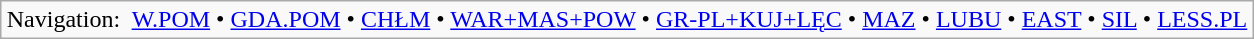<table class="wikitable"  style="margin:auto;">
<tr>
<td>Navigation:  <a href='#'>W.POM</a> • <a href='#'>GDA.POM</a> • <a href='#'>CHŁM</a> • <a href='#'>WAR+MAS+POW</a> • <a href='#'>GR-PL+KUJ+LĘC</a> • <a href='#'>MAZ</a> • <a href='#'>LUBU</a> • <a href='#'>EAST</a> • <a href='#'>SIL</a> • <a href='#'>LESS.PL</a></td>
</tr>
</table>
